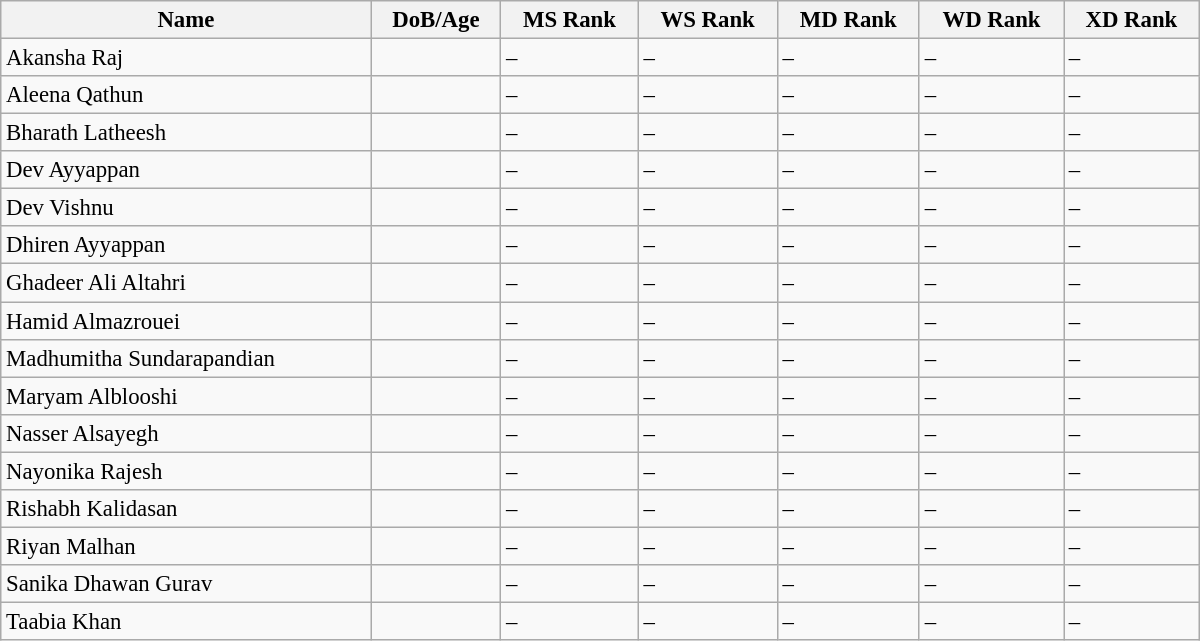<table class="sortable wikitable"  style="width:800px; font-size:95%;">
<tr>
<th align="left">Name</th>
<th align="left">DoB/Age</th>
<th align="left">MS Rank</th>
<th align="left">WS Rank</th>
<th align="left">MD Rank</th>
<th align="left">WD Rank</th>
<th align="left">XD Rank</th>
</tr>
<tr>
<td>Akansha Raj</td>
<td></td>
<td>–</td>
<td>–</td>
<td>–</td>
<td>–</td>
<td>–</td>
</tr>
<tr>
<td>Aleena Qathun</td>
<td></td>
<td>–</td>
<td>–</td>
<td>–</td>
<td>–</td>
<td>–</td>
</tr>
<tr>
<td>Bharath Latheesh</td>
<td></td>
<td>–</td>
<td>–</td>
<td>–</td>
<td>–</td>
<td>–</td>
</tr>
<tr>
<td>Dev Ayyappan</td>
<td></td>
<td>–</td>
<td>–</td>
<td>–</td>
<td>–</td>
<td>–</td>
</tr>
<tr>
<td>Dev Vishnu</td>
<td></td>
<td>–</td>
<td>–</td>
<td>–</td>
<td>–</td>
<td>–</td>
</tr>
<tr>
<td>Dhiren Ayyappan</td>
<td></td>
<td>–</td>
<td>–</td>
<td>–</td>
<td>–</td>
<td>–</td>
</tr>
<tr>
<td>Ghadeer Ali Altahri</td>
<td></td>
<td>–</td>
<td>–</td>
<td>–</td>
<td>–</td>
<td>–</td>
</tr>
<tr>
<td>Hamid Almazrouei</td>
<td></td>
<td>–</td>
<td>–</td>
<td>–</td>
<td>–</td>
<td>–</td>
</tr>
<tr>
<td>Madhumitha Sundarapandian</td>
<td></td>
<td>–</td>
<td>–</td>
<td>–</td>
<td>–</td>
<td>–</td>
</tr>
<tr>
<td>Maryam Alblooshi</td>
<td></td>
<td>–</td>
<td>–</td>
<td>–</td>
<td>–</td>
<td>–</td>
</tr>
<tr>
<td>Nasser Alsayegh</td>
<td></td>
<td>–</td>
<td>–</td>
<td>–</td>
<td>–</td>
<td>–</td>
</tr>
<tr>
<td>Nayonika Rajesh</td>
<td></td>
<td>–</td>
<td>–</td>
<td>–</td>
<td>–</td>
<td>–</td>
</tr>
<tr>
<td>Rishabh Kalidasan</td>
<td></td>
<td>–</td>
<td>–</td>
<td>–</td>
<td>–</td>
<td>–</td>
</tr>
<tr>
<td>Riyan Malhan</td>
<td></td>
<td>–</td>
<td>–</td>
<td>–</td>
<td>–</td>
<td>–</td>
</tr>
<tr>
<td>Sanika Dhawan Gurav</td>
<td></td>
<td>–</td>
<td>–</td>
<td>–</td>
<td>–</td>
<td>–</td>
</tr>
<tr>
<td>Taabia Khan</td>
<td></td>
<td>–</td>
<td>–</td>
<td>–</td>
<td>–</td>
<td>–</td>
</tr>
</table>
